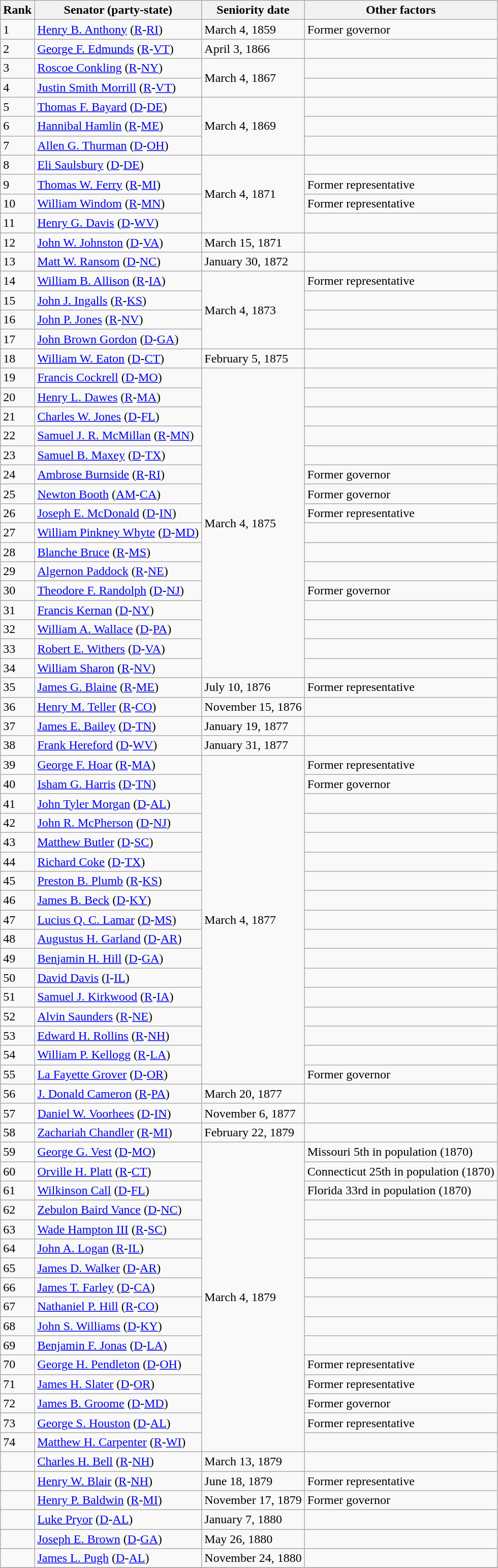<table class=wikitable>
<tr>
<th>Rank</th>
<th>Senator (party-state)</th>
<th>Seniority date</th>
<th>Other factors</th>
</tr>
<tr>
<td>1</td>
<td><a href='#'>Henry B. Anthony</a> (<a href='#'>R</a>-<a href='#'>RI</a>)</td>
<td>March 4, 1859</td>
<td>Former governor</td>
</tr>
<tr>
<td>2</td>
<td><a href='#'>George F. Edmunds</a> (<a href='#'>R</a>-<a href='#'>VT</a>)</td>
<td>April 3, 1866</td>
<td></td>
</tr>
<tr>
<td>3</td>
<td><a href='#'>Roscoe Conkling</a> (<a href='#'>R</a>-<a href='#'>NY</a>)</td>
<td rowspan=2>March 4, 1867</td>
<td></td>
</tr>
<tr>
<td>4</td>
<td><a href='#'>Justin Smith Morrill</a> (<a href='#'>R</a>-<a href='#'>VT</a>)</td>
<td></td>
</tr>
<tr>
<td>5</td>
<td><a href='#'>Thomas F. Bayard</a> (<a href='#'>D</a>-<a href='#'>DE</a>)</td>
<td rowspan=3>March 4, 1869</td>
<td></td>
</tr>
<tr>
<td>6</td>
<td><a href='#'>Hannibal Hamlin</a> (<a href='#'>R</a>-<a href='#'>ME</a>)</td>
<td></td>
</tr>
<tr>
<td>7</td>
<td><a href='#'>Allen G. Thurman</a> (<a href='#'>D</a>-<a href='#'>OH</a>)</td>
<td></td>
</tr>
<tr>
<td>8</td>
<td><a href='#'>Eli Saulsbury</a> (<a href='#'>D</a>-<a href='#'>DE</a>)</td>
<td rowspan=4>March 4, 1871</td>
<td></td>
</tr>
<tr>
<td>9</td>
<td><a href='#'>Thomas W. Ferry</a> (<a href='#'>R</a>-<a href='#'>MI</a>)</td>
<td>Former representative</td>
</tr>
<tr>
<td>10</td>
<td><a href='#'>William Windom</a> (<a href='#'>R</a>-<a href='#'>MN</a>)</td>
<td>Former representative</td>
</tr>
<tr>
<td>11</td>
<td><a href='#'>Henry G. Davis</a> (<a href='#'>D</a>-<a href='#'>WV</a>)</td>
<td></td>
</tr>
<tr>
<td>12</td>
<td><a href='#'>John W. Johnston</a> (<a href='#'>D</a>-<a href='#'>VA</a>)</td>
<td>March 15, 1871</td>
<td></td>
</tr>
<tr>
<td>13</td>
<td><a href='#'>Matt W. Ransom</a> (<a href='#'>D</a>-<a href='#'>NC</a>)</td>
<td>January 30, 1872</td>
<td></td>
</tr>
<tr>
<td>14</td>
<td><a href='#'>William B. Allison</a> (<a href='#'>R</a>-<a href='#'>IA</a>)</td>
<td rowspan=4>March 4, 1873</td>
<td>Former representative</td>
</tr>
<tr>
<td>15</td>
<td><a href='#'>John J. Ingalls</a> (<a href='#'>R</a>-<a href='#'>KS</a>)</td>
<td></td>
</tr>
<tr>
<td>16</td>
<td><a href='#'>John P. Jones</a> (<a href='#'>R</a>-<a href='#'>NV</a>)</td>
<td></td>
</tr>
<tr>
<td>17</td>
<td><a href='#'>John Brown Gordon</a> (<a href='#'>D</a>-<a href='#'>GA</a>)</td>
<td></td>
</tr>
<tr>
<td>18</td>
<td><a href='#'>William W. Eaton</a> (<a href='#'>D</a>-<a href='#'>CT</a>)</td>
<td>February 5, 1875</td>
<td></td>
</tr>
<tr>
<td>19</td>
<td><a href='#'>Francis Cockrell</a> (<a href='#'>D</a>-<a href='#'>MO</a>)</td>
<td rowspan=16>March 4, 1875</td>
<td></td>
</tr>
<tr>
<td>20</td>
<td><a href='#'>Henry L. Dawes</a> (<a href='#'>R</a>-<a href='#'>MA</a>)</td>
<td></td>
</tr>
<tr>
<td>21</td>
<td><a href='#'>Charles W. Jones</a> (<a href='#'>D</a>-<a href='#'>FL</a>)</td>
<td></td>
</tr>
<tr>
<td>22</td>
<td><a href='#'>Samuel J. R. McMillan</a> (<a href='#'>R</a>-<a href='#'>MN</a>)</td>
<td></td>
</tr>
<tr>
<td>23</td>
<td><a href='#'>Samuel B. Maxey</a> (<a href='#'>D</a>-<a href='#'>TX</a>)</td>
<td></td>
</tr>
<tr>
<td>24</td>
<td><a href='#'>Ambrose Burnside</a> (<a href='#'>R</a>-<a href='#'>RI</a>)</td>
<td>Former governor</td>
</tr>
<tr>
<td>25</td>
<td><a href='#'>Newton Booth</a> (<a href='#'>AM</a>-<a href='#'>CA</a>)</td>
<td>Former governor</td>
</tr>
<tr>
<td>26</td>
<td><a href='#'>Joseph E. McDonald</a> (<a href='#'>D</a>-<a href='#'>IN</a>)</td>
<td>Former representative</td>
</tr>
<tr>
<td>27</td>
<td><a href='#'>William Pinkney Whyte</a> (<a href='#'>D</a>-<a href='#'>MD</a>)</td>
<td></td>
</tr>
<tr>
<td>28</td>
<td><a href='#'>Blanche Bruce</a> (<a href='#'>R</a>-<a href='#'>MS</a>)</td>
<td></td>
</tr>
<tr>
<td>29</td>
<td><a href='#'>Algernon Paddock</a> (<a href='#'>R</a>-<a href='#'>NE</a>)</td>
<td></td>
</tr>
<tr>
<td>30</td>
<td><a href='#'>Theodore F. Randolph</a> (<a href='#'>D</a>-<a href='#'>NJ</a>)</td>
<td>Former governor</td>
</tr>
<tr>
<td>31</td>
<td><a href='#'>Francis Kernan</a> (<a href='#'>D</a>-<a href='#'>NY</a>)</td>
<td></td>
</tr>
<tr>
<td>32</td>
<td><a href='#'>William A. Wallace</a> (<a href='#'>D</a>-<a href='#'>PA</a>)</td>
<td></td>
</tr>
<tr>
<td>33</td>
<td><a href='#'>Robert E. Withers</a> (<a href='#'>D</a>-<a href='#'>VA</a>)</td>
<td></td>
</tr>
<tr>
<td>34</td>
<td><a href='#'>William Sharon</a> (<a href='#'>R</a>-<a href='#'>NV</a>)</td>
<td></td>
</tr>
<tr>
<td>35</td>
<td><a href='#'>James G. Blaine</a> (<a href='#'>R</a>-<a href='#'>ME</a>)</td>
<td>July 10, 1876</td>
<td>Former representative</td>
</tr>
<tr>
<td>36</td>
<td><a href='#'>Henry M. Teller</a> (<a href='#'>R</a>-<a href='#'>CO</a>)</td>
<td>November 15, 1876</td>
<td></td>
</tr>
<tr>
<td>37</td>
<td><a href='#'>James E. Bailey</a> (<a href='#'>D</a>-<a href='#'>TN</a>)</td>
<td>January 19, 1877</td>
<td></td>
</tr>
<tr>
<td>38</td>
<td><a href='#'>Frank Hereford</a> (<a href='#'>D</a>-<a href='#'>WV</a>)</td>
<td>January 31, 1877</td>
<td></td>
</tr>
<tr>
<td>39</td>
<td><a href='#'>George F. Hoar</a> (<a href='#'>R</a>-<a href='#'>MA</a>)</td>
<td rowspan=17>March 4, 1877</td>
<td>Former representative</td>
</tr>
<tr>
<td>40</td>
<td><a href='#'>Isham G. Harris</a> (<a href='#'>D</a>-<a href='#'>TN</a>)</td>
<td>Former governor</td>
</tr>
<tr>
<td>41</td>
<td><a href='#'>John Tyler Morgan</a> (<a href='#'>D</a>-<a href='#'>AL</a>)</td>
<td></td>
</tr>
<tr>
<td>42</td>
<td><a href='#'>John R. McPherson</a> (<a href='#'>D</a>-<a href='#'>NJ</a>)</td>
<td></td>
</tr>
<tr>
<td>43</td>
<td><a href='#'>Matthew Butler</a> (<a href='#'>D</a>-<a href='#'>SC</a>)</td>
<td></td>
</tr>
<tr>
<td>44</td>
<td><a href='#'>Richard Coke</a> (<a href='#'>D</a>-<a href='#'>TX</a>)</td>
<td></td>
</tr>
<tr>
<td>45</td>
<td><a href='#'>Preston B. Plumb</a> (<a href='#'>R</a>-<a href='#'>KS</a>)</td>
<td></td>
</tr>
<tr>
<td>46</td>
<td><a href='#'>James B. Beck</a> (<a href='#'>D</a>-<a href='#'>KY</a>)</td>
<td></td>
</tr>
<tr>
<td>47</td>
<td><a href='#'>Lucius Q. C. Lamar</a> (<a href='#'>D</a>-<a href='#'>MS</a>)</td>
<td></td>
</tr>
<tr>
<td>48</td>
<td><a href='#'>Augustus H. Garland</a> (<a href='#'>D</a>-<a href='#'>AR</a>)</td>
<td></td>
</tr>
<tr>
<td>49</td>
<td><a href='#'>Benjamin H. Hill</a> (<a href='#'>D</a>-<a href='#'>GA</a>)</td>
<td></td>
</tr>
<tr>
<td>50</td>
<td><a href='#'>David Davis</a> (<a href='#'>I</a>-<a href='#'>IL</a>)</td>
<td></td>
</tr>
<tr>
<td>51</td>
<td><a href='#'>Samuel J. Kirkwood</a> (<a href='#'>R</a>-<a href='#'>IA</a>)</td>
<td></td>
</tr>
<tr>
<td>52</td>
<td><a href='#'>Alvin Saunders</a> (<a href='#'>R</a>-<a href='#'>NE</a>)</td>
<td></td>
</tr>
<tr>
<td>53</td>
<td><a href='#'>Edward H. Rollins</a> (<a href='#'>R</a>-<a href='#'>NH</a>)</td>
<td></td>
</tr>
<tr>
<td>54</td>
<td><a href='#'>William P. Kellogg</a> (<a href='#'>R</a>-<a href='#'>LA</a>)</td>
<td></td>
</tr>
<tr>
<td>55</td>
<td><a href='#'>La Fayette Grover</a> (<a href='#'>D</a>-<a href='#'>OR</a>)</td>
<td>Former governor</td>
</tr>
<tr>
<td>56</td>
<td><a href='#'>J. Donald Cameron</a> (<a href='#'>R</a>-<a href='#'>PA</a>)</td>
<td>March 20, 1877</td>
<td></td>
</tr>
<tr>
<td>57</td>
<td><a href='#'>Daniel W. Voorhees</a> (<a href='#'>D</a>-<a href='#'>IN</a>)</td>
<td>November 6, 1877</td>
<td></td>
</tr>
<tr>
<td>58</td>
<td><a href='#'>Zachariah Chandler</a> (<a href='#'>R</a>-<a href='#'>MI</a>)</td>
<td>February 22, 1879</td>
<td></td>
</tr>
<tr>
<td>59</td>
<td><a href='#'>George G. Vest</a> (<a href='#'>D</a>-<a href='#'>MO</a>)</td>
<td rowspan=16>March 4, 1879</td>
<td>Missouri 5th in population (1870)</td>
</tr>
<tr>
<td>60</td>
<td><a href='#'>Orville H. Platt</a> (<a href='#'>R</a>-<a href='#'>CT</a>)</td>
<td>Connecticut 25th in population (1870)</td>
</tr>
<tr>
<td>61</td>
<td><a href='#'>Wilkinson Call</a> (<a href='#'>D</a>-<a href='#'>FL</a>)</td>
<td>Florida 33rd in population (1870)</td>
</tr>
<tr>
<td>62</td>
<td><a href='#'>Zebulon Baird Vance</a> (<a href='#'>D</a>-<a href='#'>NC</a>)</td>
<td></td>
</tr>
<tr>
<td>63</td>
<td><a href='#'>Wade Hampton III</a> (<a href='#'>R</a>-<a href='#'>SC</a>)</td>
<td></td>
</tr>
<tr>
<td>64</td>
<td><a href='#'>John A. Logan</a> (<a href='#'>R</a>-<a href='#'>IL</a>)</td>
<td></td>
</tr>
<tr>
<td>65</td>
<td><a href='#'>James D. Walker</a> (<a href='#'>D</a>-<a href='#'>AR</a>)</td>
<td></td>
</tr>
<tr>
<td>66</td>
<td><a href='#'>James T. Farley</a> (<a href='#'>D</a>-<a href='#'>CA</a>)</td>
<td></td>
</tr>
<tr>
<td>67</td>
<td><a href='#'>Nathaniel P. Hill</a> (<a href='#'>R</a>-<a href='#'>CO</a>)</td>
<td></td>
</tr>
<tr>
<td>68</td>
<td><a href='#'>John S. Williams</a> (<a href='#'>D</a>-<a href='#'>KY</a>)</td>
<td></td>
</tr>
<tr>
<td>69</td>
<td><a href='#'>Benjamin F. Jonas</a> (<a href='#'>D</a>-<a href='#'>LA</a>)</td>
<td></td>
</tr>
<tr>
<td>70</td>
<td><a href='#'>George H. Pendleton</a> (<a href='#'>D</a>-<a href='#'>OH</a>)</td>
<td>Former representative</td>
</tr>
<tr>
<td>71</td>
<td><a href='#'>James H. Slater</a> (<a href='#'>D</a>-<a href='#'>OR</a>)</td>
<td>Former representative</td>
</tr>
<tr>
<td>72</td>
<td><a href='#'>James B. Groome</a> (<a href='#'>D</a>-<a href='#'>MD</a>)</td>
<td>Former governor</td>
</tr>
<tr>
<td>73</td>
<td><a href='#'>George S. Houston</a> (<a href='#'>D</a>-<a href='#'>AL</a>)</td>
<td>Former representative</td>
</tr>
<tr>
<td>74</td>
<td><a href='#'>Matthew H. Carpenter</a> (<a href='#'>R</a>-<a href='#'>WI</a>)</td>
<td></td>
</tr>
<tr>
<td></td>
<td><a href='#'>Charles H. Bell</a> (<a href='#'>R</a>-<a href='#'>NH</a>)</td>
<td>March 13, 1879</td>
<td></td>
</tr>
<tr>
<td></td>
<td><a href='#'>Henry W. Blair</a> (<a href='#'>R</a>-<a href='#'>NH</a>)</td>
<td>June 18, 1879</td>
<td>Former representative</td>
</tr>
<tr>
<td></td>
<td><a href='#'>Henry P. Baldwin</a> (<a href='#'>R</a>-<a href='#'>MI</a>)</td>
<td>November 17, 1879</td>
<td>Former governor</td>
</tr>
<tr>
<td></td>
<td><a href='#'>Luke Pryor</a> (<a href='#'>D</a>-<a href='#'>AL</a>)</td>
<td>January 7, 1880</td>
<td></td>
</tr>
<tr>
<td></td>
<td><a href='#'>Joseph E. Brown</a> (<a href='#'>D</a>-<a href='#'>GA</a>)</td>
<td>May 26, 1880</td>
<td></td>
</tr>
<tr>
<td></td>
<td><a href='#'>James L. Pugh</a> (<a href='#'>D</a>-<a href='#'>AL</a>)</td>
<td>November 24, 1880</td>
<td></td>
</tr>
<tr>
</tr>
</table>
